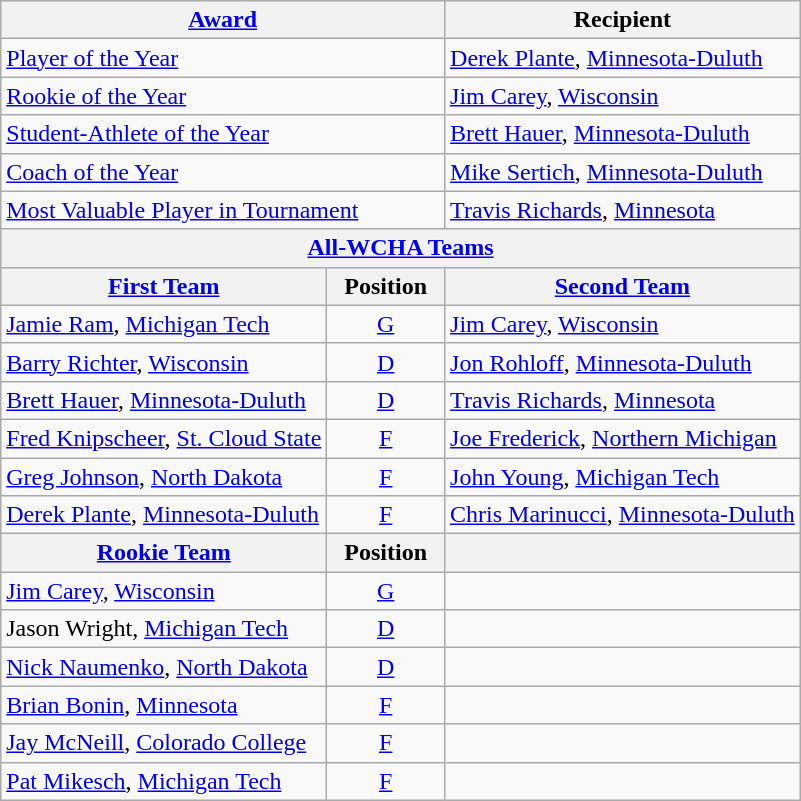<table class="wikitable">
<tr>
<th colspan=2><a href='#'>Award</a></th>
<th>Recipient</th>
</tr>
<tr>
<td colspan=2><a href='#'>Player of the Year</a></td>
<td><a href='#'>Derek Plante</a>, <a href='#'>Minnesota-Duluth</a></td>
</tr>
<tr>
<td colspan=2><a href='#'>Rookie of the Year</a></td>
<td><a href='#'>Jim Carey</a>, <a href='#'>Wisconsin</a></td>
</tr>
<tr>
<td colspan=2><a href='#'>Student-Athlete of the Year</a></td>
<td><a href='#'>Brett Hauer</a>, <a href='#'>Minnesota-Duluth</a></td>
</tr>
<tr>
<td colspan=2><a href='#'>Coach of the Year</a></td>
<td><a href='#'>Mike Sertich</a>, <a href='#'>Minnesota-Duluth</a></td>
</tr>
<tr>
<td colspan=2><a href='#'>Most Valuable Player in Tournament</a></td>
<td><a href='#'>Travis Richards</a>, <a href='#'>Minnesota</a></td>
</tr>
<tr>
<th colspan=3><a href='#'>All-WCHA Teams</a></th>
</tr>
<tr>
<th><a href='#'>First Team</a></th>
<th>  Position  </th>
<th><a href='#'>Second Team</a></th>
</tr>
<tr>
<td><a href='#'>Jamie Ram</a>, <a href='#'>Michigan Tech</a></td>
<td align=center><a href='#'>G</a></td>
<td><a href='#'>Jim Carey</a>, <a href='#'>Wisconsin</a></td>
</tr>
<tr>
<td><a href='#'>Barry Richter</a>, <a href='#'>Wisconsin</a></td>
<td align=center><a href='#'>D</a></td>
<td><a href='#'>Jon Rohloff</a>, <a href='#'>Minnesota-Duluth</a></td>
</tr>
<tr>
<td><a href='#'>Brett Hauer</a>, <a href='#'>Minnesota-Duluth</a></td>
<td align=center><a href='#'>D</a></td>
<td><a href='#'>Travis Richards</a>, <a href='#'>Minnesota</a></td>
</tr>
<tr>
<td><a href='#'>Fred Knipscheer</a>, <a href='#'>St. Cloud State</a></td>
<td align=center><a href='#'>F</a></td>
<td><a href='#'>Joe Frederick</a>, <a href='#'>Northern Michigan</a></td>
</tr>
<tr>
<td><a href='#'>Greg Johnson</a>, <a href='#'>North Dakota</a></td>
<td align=center><a href='#'>F</a></td>
<td><a href='#'>John Young</a>, <a href='#'>Michigan Tech</a></td>
</tr>
<tr>
<td><a href='#'>Derek Plante</a>, <a href='#'>Minnesota-Duluth</a></td>
<td align=center><a href='#'>F</a></td>
<td><a href='#'>Chris Marinucci</a>, <a href='#'>Minnesota-Duluth</a></td>
</tr>
<tr>
<th><a href='#'>Rookie Team</a></th>
<th>  Position  </th>
<th></th>
</tr>
<tr>
<td><a href='#'>Jim Carey</a>, <a href='#'>Wisconsin</a></td>
<td align=center><a href='#'>G</a></td>
<td></td>
</tr>
<tr>
<td>Jason Wright, <a href='#'>Michigan Tech</a></td>
<td align=center><a href='#'>D</a></td>
<td></td>
</tr>
<tr>
<td><a href='#'>Nick Naumenko</a>, <a href='#'>North Dakota</a></td>
<td align=center><a href='#'>D</a></td>
<td></td>
</tr>
<tr>
<td><a href='#'>Brian Bonin</a>, <a href='#'>Minnesota</a></td>
<td align=center><a href='#'>F</a></td>
<td></td>
</tr>
<tr>
<td><a href='#'>Jay McNeill</a>, <a href='#'>Colorado College</a></td>
<td align=center><a href='#'>F</a></td>
<td></td>
</tr>
<tr>
<td><a href='#'>Pat Mikesch</a>, <a href='#'>Michigan Tech</a></td>
<td align=center><a href='#'>F</a></td>
<td></td>
</tr>
</table>
